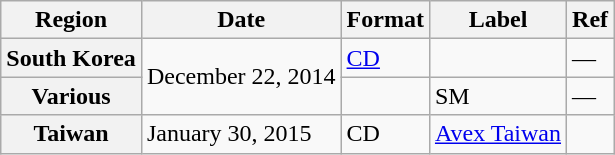<table class="wikitable plainrowheaders">
<tr>
<th scope="col">Region</th>
<th scope="col">Date</th>
<th scope="col">Format</th>
<th scope="col">Label</th>
<th scope="col">Ref</th>
</tr>
<tr>
<th scope="row">South Korea</th>
<td rowspan="2">December 22, 2014</td>
<td><a href='#'>CD</a></td>
<td></td>
<td>—</td>
</tr>
<tr>
<th scope="row">Various </th>
<td></td>
<td>SM</td>
<td>—</td>
</tr>
<tr>
<th scope="row">Taiwan</th>
<td>January 30, 2015</td>
<td>CD</td>
<td><a href='#'>Avex Taiwan</a></td>
<td></td>
</tr>
</table>
